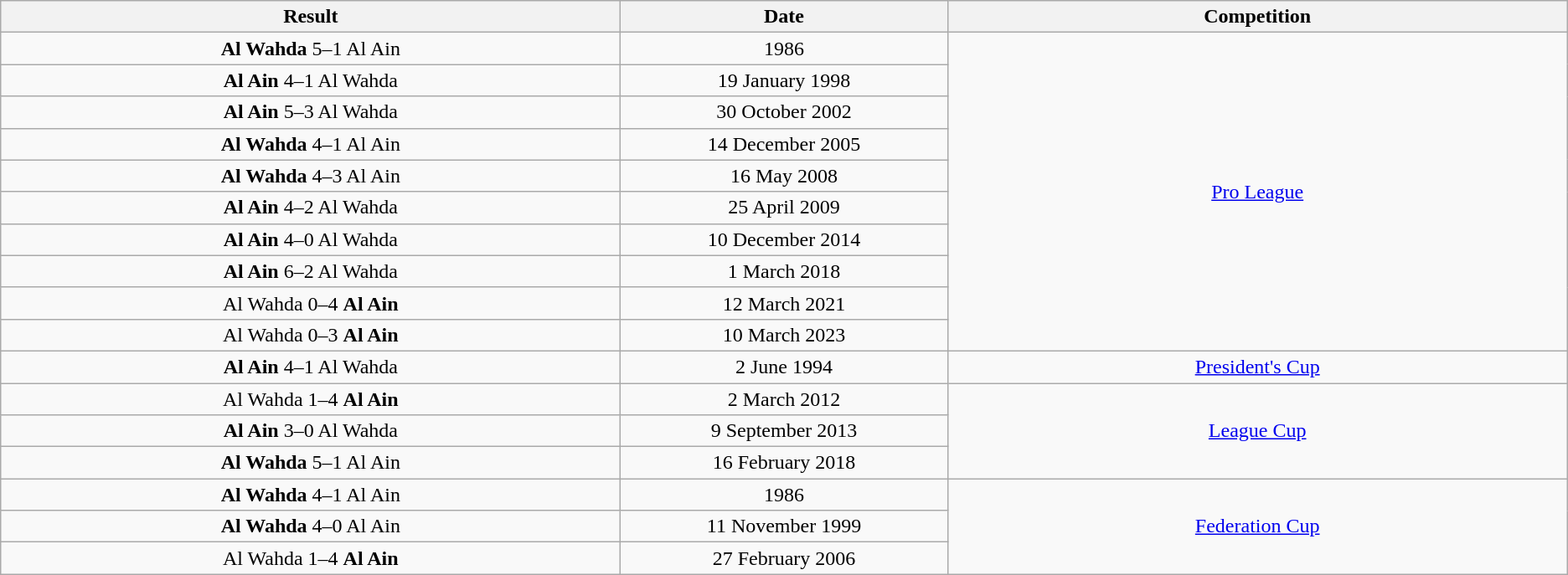<table class="wikitable">
<tr>
<th style="width:10%;">Result</th>
<th style="width:5%;">Date</th>
<th style="width:10%;">Competition</th>
</tr>
<tr style="text-align:center;">
<td><strong>Al Wahda</strong> 5–1 Al Ain</td>
<td>1986</td>
<td rowspan="10"><a href='#'>Pro League</a></td>
</tr>
<tr style="text-align:center;">
<td><strong>Al Ain</strong> 4–1 Al Wahda</td>
<td>19 January 1998</td>
</tr>
<tr style="text-align:center;">
<td><strong>Al Ain</strong> 5–3 Al Wahda</td>
<td>30 October 2002</td>
</tr>
<tr style="text-align:center;">
<td><strong>Al Wahda</strong> 4–1 Al Ain</td>
<td>14 December 2005</td>
</tr>
<tr style="text-align:center;">
<td><strong>Al Wahda</strong> 4–3 Al Ain</td>
<td>16 May 2008</td>
</tr>
<tr style="text-align:center;">
<td><strong>Al Ain</strong> 4–2 Al Wahda</td>
<td>25 April 2009</td>
</tr>
<tr style="text-align:center;">
<td><strong>Al Ain</strong> 4–0 Al Wahda</td>
<td>10 December 2014</td>
</tr>
<tr style="text-align:center;">
<td><strong>Al Ain</strong> 6–2 Al Wahda</td>
<td>1 March 2018</td>
</tr>
<tr style="text-align:center;">
<td>Al Wahda 0–4 <strong>Al Ain</strong></td>
<td>12 March 2021</td>
</tr>
<tr style="text-align:center;">
<td>Al Wahda 0–3 <strong>Al Ain</strong></td>
<td>10 March 2023</td>
</tr>
<tr style="text-align:center;">
<td><strong>Al Ain</strong> 4–1 Al Wahda</td>
<td>2 June 1994</td>
<td rowspan="1"><a href='#'>President's Cup</a></td>
</tr>
<tr style="text-align:center;">
<td>Al Wahda 1–4 <strong>Al Ain</strong></td>
<td>2 March 2012</td>
<td rowspan="3"><a href='#'>League Cup</a></td>
</tr>
<tr style="text-align:center;">
<td><strong>Al Ain</strong> 3–0 Al Wahda</td>
<td>9 September 2013</td>
</tr>
<tr style="text-align:center;">
<td><strong>Al Wahda</strong> 5–1 Al Ain</td>
<td>16 February 2018</td>
</tr>
<tr style="text-align:center;">
<td><strong>Al Wahda</strong> 4–1 Al Ain</td>
<td>1986</td>
<td rowspan="3"><a href='#'>Federation Cup</a></td>
</tr>
<tr style="text-align:center;">
<td><strong>Al Wahda</strong> 4–0 Al Ain</td>
<td>11 November 1999</td>
</tr>
<tr style="text-align:center;">
<td>Al Wahda 1–4 <strong>Al Ain</strong></td>
<td>27 February 2006</td>
</tr>
</table>
